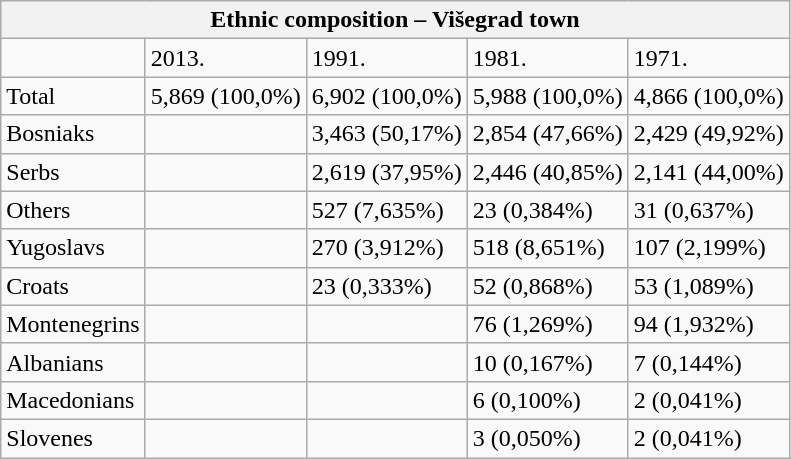<table class="wikitable">
<tr>
<th colspan="8">Ethnic composition – Višegrad town</th>
</tr>
<tr>
<td></td>
<td>2013.</td>
<td>1991.</td>
<td>1981.</td>
<td>1971.</td>
</tr>
<tr>
<td>Total</td>
<td>5,869 (100,0%)</td>
<td>6,902 (100,0%)</td>
<td>5,988 (100,0%)</td>
<td>4,866 (100,0%)</td>
</tr>
<tr>
<td>Bosniaks</td>
<td></td>
<td>3,463 (50,17%)</td>
<td>2,854 (47,66%)</td>
<td>2,429 (49,92%)</td>
</tr>
<tr>
<td>Serbs</td>
<td></td>
<td>2,619 (37,95%)</td>
<td>2,446 (40,85%)</td>
<td>2,141 (44,00%)</td>
</tr>
<tr>
<td>Others</td>
<td></td>
<td>527 (7,635%)</td>
<td>23 (0,384%)</td>
<td>31 (0,637%)</td>
</tr>
<tr>
<td>Yugoslavs</td>
<td></td>
<td>270 (3,912%)</td>
<td>518 (8,651%)</td>
<td>107 (2,199%)</td>
</tr>
<tr>
<td>Croats</td>
<td></td>
<td>23 (0,333%)</td>
<td>52 (0,868%)</td>
<td>53 (1,089%)</td>
</tr>
<tr>
<td>Montenegrins</td>
<td></td>
<td></td>
<td>76 (1,269%)</td>
<td>94 (1,932%)</td>
</tr>
<tr>
<td>Albanians</td>
<td></td>
<td></td>
<td>10 (0,167%)</td>
<td>7 (0,144%)</td>
</tr>
<tr>
<td>Macedonians</td>
<td></td>
<td></td>
<td>6 (0,100%)</td>
<td>2 (0,041%)</td>
</tr>
<tr>
<td>Slovenes</td>
<td></td>
<td></td>
<td>3 (0,050%)</td>
<td>2 (0,041%)</td>
</tr>
</table>
